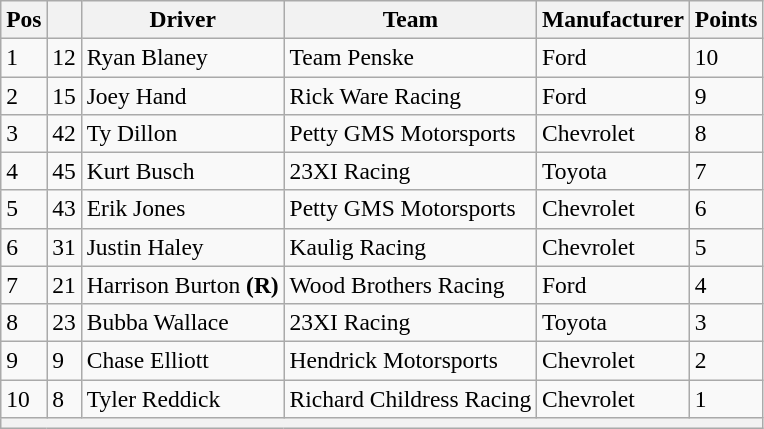<table class="wikitable" style="font-size:98%">
<tr>
<th>Pos</th>
<th></th>
<th>Driver</th>
<th>Team</th>
<th>Manufacturer</th>
<th>Points</th>
</tr>
<tr>
<td>1</td>
<td>12</td>
<td>Ryan Blaney</td>
<td>Team Penske</td>
<td>Ford</td>
<td>10</td>
</tr>
<tr>
<td>2</td>
<td>15</td>
<td>Joey Hand</td>
<td>Rick Ware Racing</td>
<td>Ford</td>
<td>9</td>
</tr>
<tr>
<td>3</td>
<td>42</td>
<td>Ty Dillon</td>
<td>Petty GMS Motorsports</td>
<td>Chevrolet</td>
<td>8</td>
</tr>
<tr>
<td>4</td>
<td>45</td>
<td>Kurt Busch</td>
<td>23XI Racing</td>
<td>Toyota</td>
<td>7</td>
</tr>
<tr>
<td>5</td>
<td>43</td>
<td>Erik Jones</td>
<td>Petty GMS Motorsports</td>
<td>Chevrolet</td>
<td>6</td>
</tr>
<tr>
<td>6</td>
<td>31</td>
<td>Justin Haley</td>
<td>Kaulig Racing</td>
<td>Chevrolet</td>
<td>5</td>
</tr>
<tr>
<td>7</td>
<td>21</td>
<td>Harrison Burton <strong>(R)</strong></td>
<td>Wood Brothers Racing</td>
<td>Ford</td>
<td>4</td>
</tr>
<tr>
<td>8</td>
<td>23</td>
<td>Bubba Wallace</td>
<td>23XI Racing</td>
<td>Toyota</td>
<td>3</td>
</tr>
<tr>
<td>9</td>
<td>9</td>
<td>Chase Elliott</td>
<td>Hendrick Motorsports</td>
<td>Chevrolet</td>
<td>2</td>
</tr>
<tr>
<td>10</td>
<td>8</td>
<td>Tyler Reddick</td>
<td>Richard Childress Racing</td>
<td>Chevrolet</td>
<td>1</td>
</tr>
<tr>
<th colspan="6"></th>
</tr>
</table>
